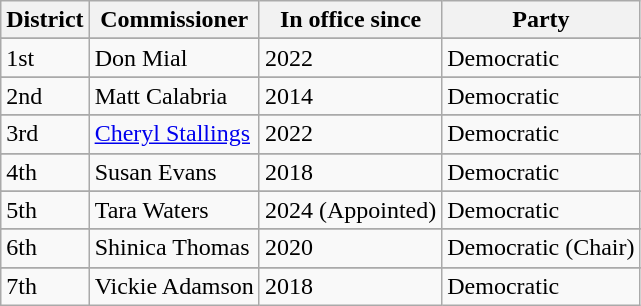<table class="wikitable">
<tr>
<th>District</th>
<th>Commissioner</th>
<th>In office since</th>
<th>Party</th>
</tr>
<tr>
</tr>
<tr>
<td>1st</td>
<td>Don Mial</td>
<td>2022</td>
<td>Democratic</td>
</tr>
<tr>
</tr>
<tr>
<td>2nd</td>
<td>Matt Calabria</td>
<td>2014</td>
<td>Democratic</td>
</tr>
<tr>
</tr>
<tr>
<td>3rd</td>
<td><a href='#'>Cheryl Stallings</a></td>
<td>2022</td>
<td>Democratic</td>
</tr>
<tr>
</tr>
<tr>
<td>4th</td>
<td>Susan Evans</td>
<td>2018</td>
<td>Democratic</td>
</tr>
<tr>
</tr>
<tr>
<td>5th</td>
<td>Tara Waters</td>
<td>2024 (Appointed)</td>
<td>Democratic</td>
</tr>
<tr>
</tr>
<tr>
<td>6th</td>
<td>Shinica Thomas</td>
<td>2020</td>
<td>Democratic (Chair)</td>
</tr>
<tr>
</tr>
<tr>
<td>7th</td>
<td>Vickie Adamson</td>
<td>2018</td>
<td>Democratic</td>
</tr>
</table>
